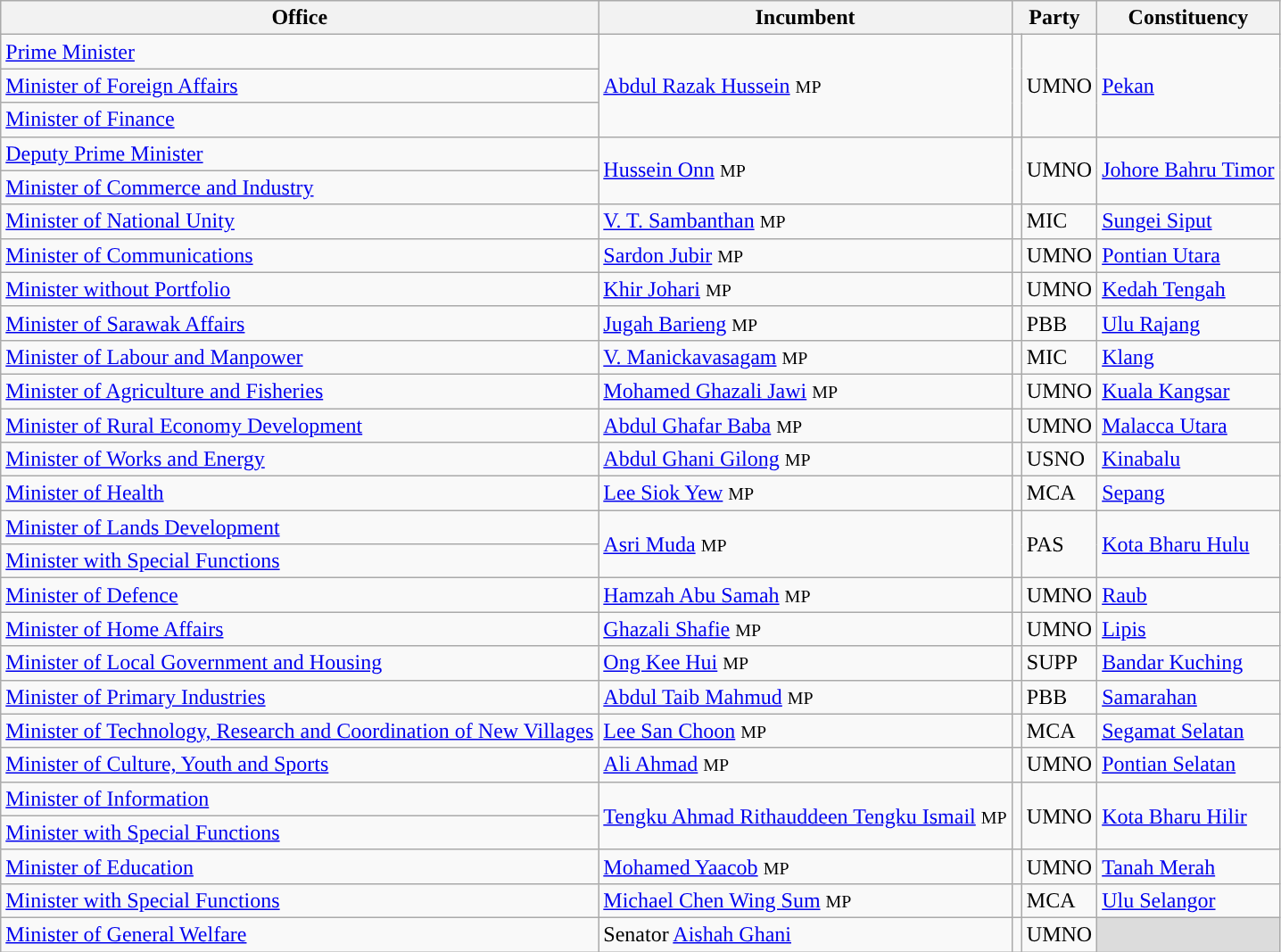<table class="sortable wikitable">
<tr>
<th>Office</th>
<th>Incumbent</th>
<th colspan=2>Party</th>
<th>Constituency</th>
</tr>
<tr>
<td><a href='#'>Prime Minister</a></td>
<td rowspan=3><a href='#'>Abdul Razak Hussein</a> <small>MP</small></td>
<td rowspan=3></td>
<td rowspan=3>UMNO</td>
<td rowspan=3><a href='#'>Pekan</a></td>
</tr>
<tr>
<td><a href='#'>Minister of Foreign Affairs</a></td>
</tr>
<tr>
<td><a href='#'>Minister of Finance</a></td>
</tr>
<tr>
<td><a href='#'>Deputy Prime Minister</a></td>
<td rowspan=2><a href='#'>Hussein Onn</a> <small>MP</small></td>
<td rowspan=2></td>
<td rowspan=2>UMNO</td>
<td rowspan=2><a href='#'>Johore Bahru Timor</a></td>
</tr>
<tr>
<td><a href='#'>Minister of Commerce and Industry</a></td>
</tr>
<tr>
<td><a href='#'>Minister of National Unity</a></td>
<td><a href='#'>V. T. Sambanthan</a> <small>MP</small></td>
<td rowspan=1></td>
<td>MIC</td>
<td><a href='#'>Sungei Siput</a></td>
</tr>
<tr>
<td><a href='#'>Minister of Communications</a></td>
<td><a href='#'>Sardon Jubir</a> <small>MP</small></td>
<td rowspan=1></td>
<td>UMNO</td>
<td><a href='#'>Pontian Utara</a></td>
</tr>
<tr>
<td><a href='#'>Minister without Portfolio</a></td>
<td><a href='#'>Khir Johari</a> <small>MP</small></td>
<td rowspan=1></td>
<td>UMNO</td>
<td><a href='#'>Kedah Tengah</a></td>
</tr>
<tr>
<td><a href='#'>Minister of Sarawak Affairs</a></td>
<td><a href='#'>Jugah Barieng</a> <small>MP</small></td>
<td rowspan=1></td>
<td>PBB</td>
<td><a href='#'>Ulu Rajang</a></td>
</tr>
<tr>
<td><a href='#'>Minister of Labour and Manpower</a></td>
<td><a href='#'>V. Manickavasagam</a> <small>MP</small></td>
<td rowspan=1></td>
<td>MIC</td>
<td><a href='#'>Klang</a></td>
</tr>
<tr>
<td><a href='#'>Minister of Agriculture and Fisheries</a></td>
<td><a href='#'>Mohamed Ghazali Jawi</a> <small>MP</small></td>
<td rowspan=1></td>
<td>UMNO</td>
<td><a href='#'>Kuala Kangsar</a></td>
</tr>
<tr>
<td><a href='#'>Minister of Rural Economy Development</a></td>
<td><a href='#'>Abdul Ghafar Baba</a> <small>MP</small></td>
<td rowspan=1></td>
<td>UMNO</td>
<td><a href='#'>Malacca Utara</a></td>
</tr>
<tr>
<td><a href='#'>Minister of Works and Energy</a></td>
<td><a href='#'>Abdul Ghani Gilong</a> <small>MP</small></td>
<td rowspan=1></td>
<td>USNO</td>
<td><a href='#'>Kinabalu</a></td>
</tr>
<tr>
<td><a href='#'>Minister of Health</a></td>
<td><a href='#'>Lee Siok Yew</a> <small>MP</small></td>
<td rowspan=1></td>
<td>MCA</td>
<td><a href='#'>Sepang</a></td>
</tr>
<tr>
<td><a href='#'>Minister of Lands Development</a></td>
<td rowspan=2><a href='#'>Asri Muda</a> <small>MP</small></td>
<td rowspan=2></td>
<td rowspan=2>PAS</td>
<td rowspan=2><a href='#'>Kota Bharu Hulu</a></td>
</tr>
<tr>
<td><a href='#'>Minister with Special Functions</a></td>
</tr>
<tr>
<td><a href='#'>Minister of Defence</a></td>
<td><a href='#'>Hamzah Abu Samah</a> <small>MP</small></td>
<td rowspan=1></td>
<td>UMNO</td>
<td><a href='#'>Raub</a></td>
</tr>
<tr>
<td><a href='#'>Minister of Home Affairs</a></td>
<td><a href='#'>Ghazali Shafie</a> <small>MP</small></td>
<td rowspan=1></td>
<td>UMNO</td>
<td><a href='#'>Lipis</a></td>
</tr>
<tr>
<td><a href='#'>Minister of Local Government and Housing</a></td>
<td><a href='#'>Ong Kee Hui</a> <small>MP</small></td>
<td rowspan=1></td>
<td>SUPP</td>
<td><a href='#'>Bandar Kuching</a></td>
</tr>
<tr>
<td><a href='#'>Minister of Primary Industries</a></td>
<td><a href='#'>Abdul Taib Mahmud</a> <small>MP</small></td>
<td rowspan=1></td>
<td>PBB</td>
<td><a href='#'>Samarahan</a></td>
</tr>
<tr>
<td><a href='#'>Minister of Technology, Research and Coordination of New Villages</a></td>
<td><a href='#'>Lee San Choon</a> <small>MP</small></td>
<td rowspan=1></td>
<td>MCA</td>
<td><a href='#'>Segamat Selatan</a></td>
</tr>
<tr>
<td><a href='#'>Minister of Culture, Youth and Sports</a></td>
<td><a href='#'>Ali Ahmad</a> <small>MP</small></td>
<td rowspan=1></td>
<td>UMNO</td>
<td><a href='#'>Pontian Selatan</a></td>
</tr>
<tr>
<td><a href='#'>Minister of Information</a></td>
<td rowspan=2><a href='#'>Tengku Ahmad Rithauddeen Tengku Ismail</a> <small>MP</small></td>
<td rowspan=2></td>
<td rowspan=2>UMNO</td>
<td rowspan=2><a href='#'>Kota Bharu Hilir</a></td>
</tr>
<tr>
<td><a href='#'>Minister with Special Functions</a></td>
</tr>
<tr>
<td><a href='#'>Minister of Education</a></td>
<td><a href='#'>Mohamed Yaacob</a> <small>MP</small></td>
<td rowspan=1></td>
<td>UMNO</td>
<td><a href='#'>Tanah Merah</a></td>
</tr>
<tr>
<td><a href='#'>Minister with Special Functions</a></td>
<td><a href='#'>Michael Chen Wing Sum</a> <small>MP</small></td>
<td rowspan=1></td>
<td>MCA</td>
<td><a href='#'>Ulu Selangor</a></td>
</tr>
<tr>
<td><a href='#'>Minister of General Welfare</a></td>
<td>Senator <a href='#'>Aishah Ghani</a></td>
<td rowspan=1></td>
<td>UMNO</td>
<td bgcolor=dcdcdc></td>
</tr>
</table>
